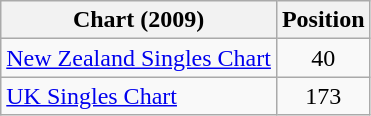<table class="wikitable sortable">
<tr>
<th>Chart (2009)</th>
<th>Position</th>
</tr>
<tr>
<td><a href='#'>New Zealand Singles Chart</a></td>
<td style="text-align:center;">40</td>
</tr>
<tr>
<td><a href='#'>UK Singles Chart</a></td>
<td style="text-align:center;">173</td>
</tr>
</table>
